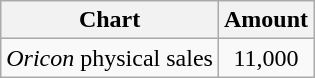<table class="wikitable">
<tr>
<th>Chart</th>
<th>Amount</th>
</tr>
<tr>
<td><em>Oricon</em> physical sales</td>
<td align="center">11,000</td>
</tr>
</table>
